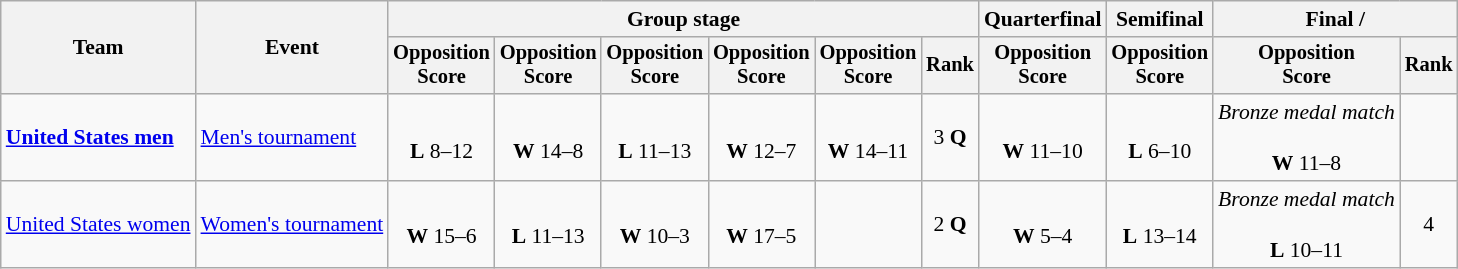<table class=wikitable style=font-size:90%;text-align:center>
<tr>
<th rowspan=2>Team</th>
<th rowspan=2>Event</th>
<th colspan=6>Group stage</th>
<th>Quarterfinal</th>
<th>Semifinal</th>
<th colspan=2>Final / </th>
</tr>
<tr style=font-size:95%>
<th>Opposition<br>Score</th>
<th>Opposition<br>Score</th>
<th>Opposition<br>Score</th>
<th>Opposition<br>Score</th>
<th>Opposition<br>Score</th>
<th>Rank</th>
<th>Opposition<br>Score</th>
<th>Opposition<br>Score</th>
<th>Opposition<br>Score</th>
<th>Rank</th>
</tr>
<tr>
<td align=left><strong><a href='#'>United States men</a></strong></td>
<td align=left><a href='#'>Men's tournament</a></td>
<td><br><strong>L</strong> 8–12</td>
<td><br><strong>W</strong> 14–8</td>
<td><br><strong>L</strong> 11–13</td>
<td><br><strong>W</strong> 12–7</td>
<td><br><strong>W</strong> 14–11</td>
<td>3 <strong>Q</strong></td>
<td><br><strong>W</strong> 11–10</td>
<td><br><strong>L</strong> 6–10</td>
<td><em>Bronze medal match</em><br><br><strong>W</strong> 11–8</td>
<td></td>
</tr>
<tr>
<td align=left><a href='#'>United States women</a></td>
<td align=left><a href='#'>Women's tournament</a></td>
<td><br><strong>W</strong> 15–6</td>
<td><br><strong>L</strong> 11–13</td>
<td><br><strong>W</strong> 10–3</td>
<td><br><strong>W</strong> 17–5</td>
<td></td>
<td>2 <strong>Q</strong></td>
<td><br><strong>W</strong> 5–4</td>
<td><br><strong>L</strong> 13–14</td>
<td><em>Bronze medal match</em><br><br><strong>L</strong> 10–11</td>
<td>4</td>
</tr>
</table>
